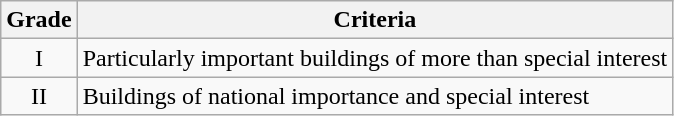<table class="wikitable">
<tr>
<th>Grade</th>
<th>Criteria</th>
</tr>
<tr>
<td align="center" >I</td>
<td>Particularly important buildings of more than special interest</td>
</tr>
<tr>
<td align="center" >II</td>
<td>Buildings of national importance and special interest</td>
</tr>
</table>
